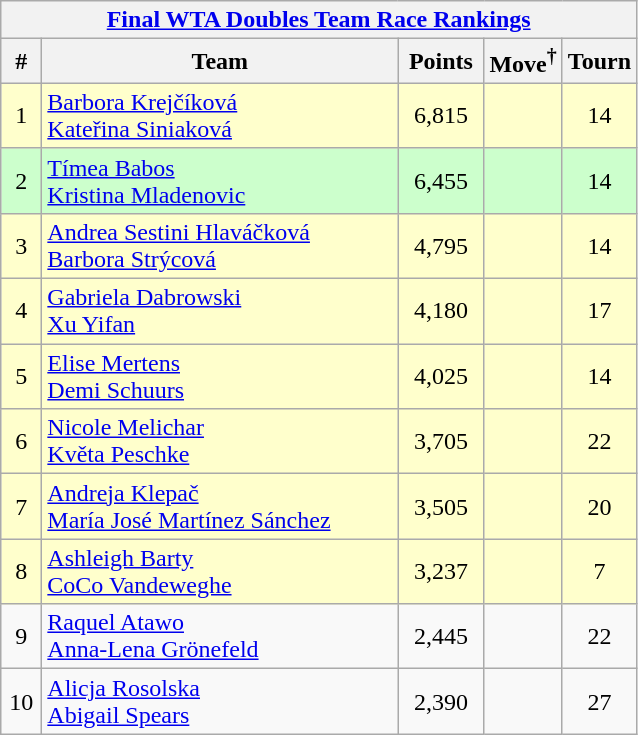<table class="wikitable sortable" style="text-align:center">
<tr>
<th colspan="5"><a href='#'>Final WTA Doubles Team Race Rankings</a></th>
</tr>
<tr>
<th style="width:20px;">#</th>
<th style="width:230px;">Team</th>
<th style="width:50px;">Points</th>
<th style="width:25px;">Move<sup>†</sup></th>
<th style="width:30px;">Tourn</th>
</tr>
<tr style="background:#FFFFCC;">
<td>1</td>
<td align=left> <a href='#'>Barbora Krejčíková</a><br> <a href='#'>Kateřina Siniaková</a></td>
<td>6,815</td>
<td></td>
<td>14</td>
</tr>
<tr style="background:#CFC;">
<td>2</td>
<td align=left> <a href='#'>Tímea Babos</a><br> <a href='#'>Kristina Mladenovic</a></td>
<td>6,455</td>
<td></td>
<td>14</td>
</tr>
<tr style="background:#FFFFCC;">
<td>3</td>
<td align=left> <a href='#'>Andrea Sestini Hlaváčková</a> <br> <a href='#'>Barbora Strýcová</a></td>
<td>4,795</td>
<td></td>
<td>14</td>
</tr>
<tr style="background:#FFFFCC;">
<td>4</td>
<td align=left> <a href='#'>Gabriela Dabrowski</a><br> <a href='#'>Xu Yifan</a></td>
<td>4,180</td>
<td></td>
<td>17</td>
</tr>
<tr style="background:#FFFFCC;">
<td>5</td>
<td align=left> <a href='#'>Elise Mertens</a><br> <a href='#'>Demi Schuurs</a></td>
<td>4,025</td>
<td></td>
<td>14</td>
</tr>
<tr style="background:#FFFFCC;">
<td>6</td>
<td align=left> <a href='#'>Nicole Melichar</a><br> <a href='#'>Květa Peschke</a></td>
<td>3,705</td>
<td></td>
<td>22</td>
</tr>
<tr style="background:#FFFFCC;">
<td>7</td>
<td align=left> <a href='#'>Andreja Klepač</a><br> <a href='#'>María José Martínez Sánchez</a></td>
<td>3,505</td>
<td></td>
<td>20</td>
</tr>
<tr style="background:#FFFFCC;">
<td>8</td>
<td align=left> <a href='#'>Ashleigh Barty</a><br> <a href='#'>CoCo Vandeweghe</a></td>
<td>3,237</td>
<td></td>
<td>7</td>
</tr>
<tr>
<td>9</td>
<td align=left> <a href='#'>Raquel Atawo</a><br> <a href='#'>Anna-Lena Grönefeld</a></td>
<td>2,445</td>
<td></td>
<td>22</td>
</tr>
<tr>
<td>10</td>
<td align=left> <a href='#'>Alicja Rosolska</a><br> <a href='#'>Abigail Spears</a></td>
<td>2,390</td>
<td></td>
<td>27</td>
</tr>
</table>
